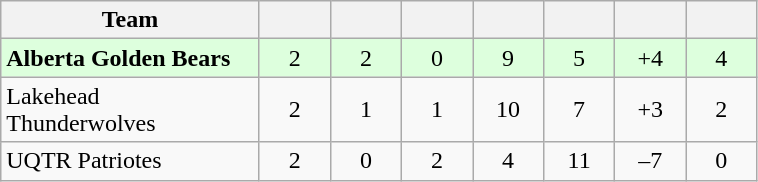<table class="wikitable" style="text-align:center;">
<tr>
<th width=165>Team</th>
<th width=40></th>
<th width=40></th>
<th width=40></th>
<th width=40></th>
<th width=40></th>
<th width=40></th>
<th width=40></th>
</tr>
<tr style="background:#ddffdd">
<td style="text-align:left;"><strong>Alberta Golden Bears</strong></td>
<td>2</td>
<td>2</td>
<td>0</td>
<td>9</td>
<td>5</td>
<td>+4</td>
<td>4</td>
</tr>
<tr>
<td style="text-align:left;">Lakehead Thunderwolves</td>
<td>2</td>
<td>1</td>
<td>1</td>
<td>10</td>
<td>7</td>
<td>+3</td>
<td>2</td>
</tr>
<tr>
<td style="text-align:left;">UQTR Patriotes</td>
<td>2</td>
<td>0</td>
<td>2</td>
<td>4</td>
<td>11</td>
<td>–7</td>
<td>0</td>
</tr>
</table>
